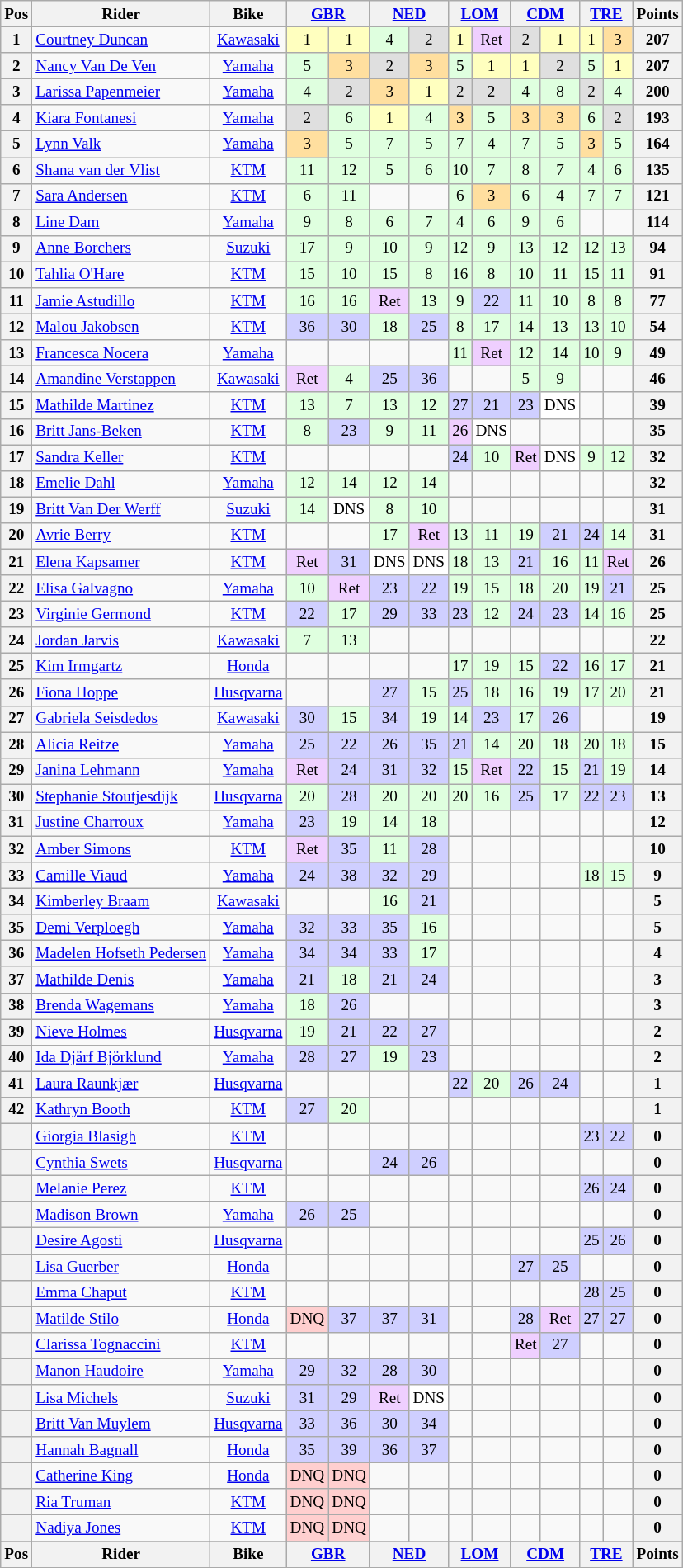<table class="wikitable" style="font-size: 80%; text-align:center">
<tr valign="top">
<th valign="middle">Pos</th>
<th valign="middle">Rider</th>
<th valign="middle">Bike</th>
<th colspan=2><a href='#'>GBR</a><br></th>
<th colspan=2><a href='#'>NED</a><br></th>
<th colspan=2><a href='#'>LOM</a><br></th>
<th colspan=2><a href='#'>CDM</a><br></th>
<th colspan=2><a href='#'>TRE</a><br></th>
<th valign="middle">Points</th>
</tr>
<tr>
<th>1</th>
<td align=left> <a href='#'>Courtney Duncan</a></td>
<td><a href='#'>Kawasaki</a></td>
<td style="background:#ffffbf;">1</td>
<td style="background:#ffffbf;">1</td>
<td style="background:#dfffdf;">4</td>
<td style="background:#dfdfdf;">2</td>
<td style="background:#ffffbf;">1</td>
<td style="background:#efcfff;">Ret</td>
<td style="background:#dfdfdf;">2</td>
<td style="background:#ffffbf;">1</td>
<td style="background:#ffffbf;">1</td>
<td style="background:#ffdf9f;">3</td>
<th>207</th>
</tr>
<tr>
<th>2</th>
<td align=left> <a href='#'>Nancy Van De Ven</a></td>
<td><a href='#'>Yamaha</a></td>
<td style="background:#dfffdf;">5</td>
<td style="background:#ffdf9f;">3</td>
<td style="background:#dfdfdf;">2</td>
<td style="background:#ffdf9f;">3</td>
<td style="background:#dfffdf;">5</td>
<td style="background:#ffffbf;">1</td>
<td style="background:#ffffbf;">1</td>
<td style="background:#dfdfdf;">2</td>
<td style="background:#dfffdf;">5</td>
<td style="background:#ffffbf;">1</td>
<th>207</th>
</tr>
<tr>
<th>3</th>
<td align=left> <a href='#'>Larissa Papenmeier</a></td>
<td><a href='#'>Yamaha</a></td>
<td style="background:#dfffdf;">4</td>
<td style="background:#dfdfdf;">2</td>
<td style="background:#ffdf9f;">3</td>
<td style="background:#ffffbf;">1</td>
<td style="background:#dfdfdf;">2</td>
<td style="background:#dfdfdf;">2</td>
<td style="background:#dfffdf;">4</td>
<td style="background:#dfffdf;">8</td>
<td style="background:#dfdfdf;">2</td>
<td style="background:#dfffdf;">4</td>
<th>200</th>
</tr>
<tr>
<th>4</th>
<td align=left> <a href='#'>Kiara Fontanesi</a></td>
<td><a href='#'>Yamaha</a></td>
<td style="background:#dfdfdf;">2</td>
<td style="background:#dfffdf;">6</td>
<td style="background:#ffffbf;">1</td>
<td style="background:#dfffdf;">4</td>
<td style="background:#ffdf9f;">3</td>
<td style="background:#dfffdf;">5</td>
<td style="background:#ffdf9f;">3</td>
<td style="background:#ffdf9f;">3</td>
<td style="background:#dfffdf;">6</td>
<td style="background:#dfdfdf;">2</td>
<th>193</th>
</tr>
<tr>
<th>5</th>
<td align=left> <a href='#'>Lynn Valk</a></td>
<td><a href='#'>Yamaha</a></td>
<td style="background:#ffdf9f;">3</td>
<td style="background:#dfffdf;">5</td>
<td style="background:#dfffdf;">7</td>
<td style="background:#dfffdf;">5</td>
<td style="background:#dfffdf;">7</td>
<td style="background:#dfffdf;">4</td>
<td style="background:#dfffdf;">7</td>
<td style="background:#dfffdf;">5</td>
<td style="background:#ffdf9f;">3</td>
<td style="background:#dfffdf;">5</td>
<th>164</th>
</tr>
<tr>
<th>6</th>
<td align=left> <a href='#'>Shana van der Vlist</a></td>
<td><a href='#'>KTM</a></td>
<td style="background:#dfffdf;">11</td>
<td style="background:#dfffdf;">12</td>
<td style="background:#dfffdf;">5</td>
<td style="background:#dfffdf;">6</td>
<td style="background:#dfffdf;">10</td>
<td style="background:#dfffdf;">7</td>
<td style="background:#dfffdf;">8</td>
<td style="background:#dfffdf;">7</td>
<td style="background:#dfffdf;">4</td>
<td style="background:#dfffdf;">6</td>
<th>135</th>
</tr>
<tr>
<th>7</th>
<td align=left> <a href='#'>Sara Andersen</a></td>
<td><a href='#'>KTM</a></td>
<td style="background:#dfffdf;">6</td>
<td style="background:#dfffdf;">11</td>
<td></td>
<td></td>
<td style="background:#dfffdf;">6</td>
<td style="background:#ffdf9f;">3</td>
<td style="background:#dfffdf;">6</td>
<td style="background:#dfffdf;">4</td>
<td style="background:#dfffdf;">7</td>
<td style="background:#dfffdf;">7</td>
<th>121</th>
</tr>
<tr>
<th>8</th>
<td align=left> <a href='#'>Line Dam</a></td>
<td><a href='#'>Yamaha</a></td>
<td style="background:#dfffdf;">9</td>
<td style="background:#dfffdf;">8</td>
<td style="background:#dfffdf;">6</td>
<td style="background:#dfffdf;">7</td>
<td style="background:#dfffdf;">4</td>
<td style="background:#dfffdf;">6</td>
<td style="background:#dfffdf;">9</td>
<td style="background:#dfffdf;">6</td>
<td></td>
<td></td>
<th>114</th>
</tr>
<tr>
<th>9</th>
<td align=left> <a href='#'>Anne Borchers</a></td>
<td><a href='#'>Suzuki</a></td>
<td style="background:#dfffdf;">17</td>
<td style="background:#dfffdf;">9</td>
<td style="background:#dfffdf;">10</td>
<td style="background:#dfffdf;">9</td>
<td style="background:#dfffdf;">12</td>
<td style="background:#dfffdf;">9</td>
<td style="background:#dfffdf;">13</td>
<td style="background:#dfffdf;">12</td>
<td style="background:#dfffdf;">12</td>
<td style="background:#dfffdf;">13</td>
<th>94</th>
</tr>
<tr>
<th>10</th>
<td align=left> <a href='#'>Tahlia O'Hare</a></td>
<td><a href='#'>KTM</a></td>
<td style="background:#dfffdf;">15</td>
<td style="background:#dfffdf;">10</td>
<td style="background:#dfffdf;">15</td>
<td style="background:#dfffdf;">8</td>
<td style="background:#dfffdf;">16</td>
<td style="background:#dfffdf;">8</td>
<td style="background:#dfffdf;">10</td>
<td style="background:#dfffdf;">11</td>
<td style="background:#dfffdf;">15</td>
<td style="background:#dfffdf;">11</td>
<th>91</th>
</tr>
<tr>
<th>11</th>
<td align=left> <a href='#'>Jamie Astudillo</a></td>
<td><a href='#'>KTM</a></td>
<td style="background:#dfffdf;">16</td>
<td style="background:#dfffdf;">16</td>
<td style="background:#efcfff;">Ret</td>
<td style="background:#dfffdf;">13</td>
<td style="background:#dfffdf;">9</td>
<td style="background:#cfcfff;">22</td>
<td style="background:#dfffdf;">11</td>
<td style="background:#dfffdf;">10</td>
<td style="background:#dfffdf;">8</td>
<td style="background:#dfffdf;">8</td>
<th>77</th>
</tr>
<tr>
<th>12</th>
<td align=left> <a href='#'>Malou Jakobsen</a></td>
<td><a href='#'>KTM</a></td>
<td style="background:#cfcfff;">36</td>
<td style="background:#cfcfff;">30</td>
<td style="background:#dfffdf;">18</td>
<td style="background:#cfcfff;">25</td>
<td style="background:#dfffdf;">8</td>
<td style="background:#dfffdf;">17</td>
<td style="background:#dfffdf;">14</td>
<td style="background:#dfffdf;">13</td>
<td style="background:#dfffdf;">13</td>
<td style="background:#dfffdf;">10</td>
<th>54</th>
</tr>
<tr>
<th>13</th>
<td align=left> <a href='#'>Francesca Nocera</a></td>
<td><a href='#'>Yamaha</a></td>
<td></td>
<td></td>
<td></td>
<td></td>
<td style="background:#dfffdf;">11</td>
<td style="background:#efcfff;">Ret</td>
<td style="background:#dfffdf;">12</td>
<td style="background:#dfffdf;">14</td>
<td style="background:#dfffdf;">10</td>
<td style="background:#dfffdf;">9</td>
<th>49</th>
</tr>
<tr>
<th>14</th>
<td align=left> <a href='#'>Amandine Verstappen</a></td>
<td><a href='#'>Kawasaki</a></td>
<td style="background:#efcfff;">Ret</td>
<td style="background:#dfffdf;">4</td>
<td style="background:#cfcfff;">25</td>
<td style="background:#cfcfff;">36</td>
<td></td>
<td></td>
<td style="background:#dfffdf;">5</td>
<td style="background:#dfffdf;">9</td>
<td></td>
<td></td>
<th>46</th>
</tr>
<tr>
<th>15</th>
<td align=left> <a href='#'>Mathilde Martinez</a></td>
<td><a href='#'>KTM</a></td>
<td style="background:#dfffdf;">13</td>
<td style="background:#dfffdf;">7</td>
<td style="background:#dfffdf;">13</td>
<td style="background:#dfffdf;">12</td>
<td style="background:#cfcfff;">27</td>
<td style="background:#cfcfff;">21</td>
<td style="background:#cfcfff;">23</td>
<td style="background:#ffffff;">DNS</td>
<td></td>
<td></td>
<th>39</th>
</tr>
<tr>
<th>16</th>
<td align=left> <a href='#'>Britt Jans-Beken</a></td>
<td><a href='#'>KTM</a></td>
<td style="background:#dfffdf;">8</td>
<td style="background:#cfcfff;">23</td>
<td style="background:#dfffdf;">9</td>
<td style="background:#dfffdf;">11</td>
<td style="background:#efcfff;">26</td>
<td style="background:#ffffff;">DNS</td>
<td></td>
<td></td>
<td></td>
<td></td>
<th>35</th>
</tr>
<tr>
<th>17</th>
<td align=left> <a href='#'>Sandra Keller</a></td>
<td><a href='#'>KTM</a></td>
<td></td>
<td></td>
<td></td>
<td></td>
<td style="background:#cfcfff;">24</td>
<td style="background:#dfffdf;">10</td>
<td style="background:#efcfff;">Ret</td>
<td style="background:#ffffff;">DNS</td>
<td style="background:#dfffdf;">9</td>
<td style="background:#dfffdf;">12</td>
<th>32</th>
</tr>
<tr>
<th>18</th>
<td align=left> <a href='#'>Emelie Dahl</a></td>
<td><a href='#'>Yamaha</a></td>
<td style="background:#dfffdf;">12</td>
<td style="background:#dfffdf;">14</td>
<td style="background:#dfffdf;">12</td>
<td style="background:#dfffdf;">14</td>
<td></td>
<td></td>
<td></td>
<td></td>
<td></td>
<td></td>
<th>32</th>
</tr>
<tr>
<th>19</th>
<td align=left> <a href='#'>Britt Van Der Werff</a></td>
<td><a href='#'>Suzuki</a></td>
<td style="background:#dfffdf;">14</td>
<td style="background:#ffffff;">DNS</td>
<td style="background:#dfffdf;">8</td>
<td style="background:#dfffdf;">10</td>
<td></td>
<td></td>
<td></td>
<td></td>
<td></td>
<td></td>
<th>31</th>
</tr>
<tr>
<th>20</th>
<td align=left> <a href='#'>Avrie Berry</a></td>
<td><a href='#'>KTM</a></td>
<td></td>
<td></td>
<td style="background:#dfffdf;">17</td>
<td style="background:#efcfff;">Ret</td>
<td style="background:#dfffdf;">13</td>
<td style="background:#dfffdf;">11</td>
<td style="background:#dfffdf;">19</td>
<td style="background:#cfcfff;">21</td>
<td style="background:#cfcfff;">24</td>
<td style="background:#dfffdf;">14</td>
<th>31</th>
</tr>
<tr>
<th>21</th>
<td align=left> <a href='#'>Elena Kapsamer</a></td>
<td><a href='#'>KTM</a></td>
<td style="background:#efcfff;">Ret</td>
<td style="background:#cfcfff;">31</td>
<td style="background:#ffffff;">DNS</td>
<td style="background:#ffffff;">DNS</td>
<td style="background:#dfffdf;">18</td>
<td style="background:#dfffdf;">13</td>
<td style="background:#cfcfff;">21</td>
<td style="background:#dfffdf;">16</td>
<td style="background:#dfffdf;">11</td>
<td style="background:#efcfff;">Ret</td>
<th>26</th>
</tr>
<tr>
<th>22</th>
<td align=left> <a href='#'>Elisa Galvagno</a></td>
<td><a href='#'>Yamaha</a></td>
<td style="background:#dfffdf;">10</td>
<td style="background:#efcfff;">Ret</td>
<td style="background:#cfcfff;">23</td>
<td style="background:#cfcfff;">22</td>
<td style="background:#dfffdf;">19</td>
<td style="background:#dfffdf;">15</td>
<td style="background:#dfffdf;">18</td>
<td style="background:#dfffdf;">20</td>
<td style="background:#dfffdf;">19</td>
<td style="background:#cfcfff;">21</td>
<th>25</th>
</tr>
<tr>
<th>23</th>
<td align=left> <a href='#'>Virginie Germond</a></td>
<td><a href='#'>KTM</a></td>
<td style="background:#cfcfff;">22</td>
<td style="background:#dfffdf;">17</td>
<td style="background:#cfcfff;">29</td>
<td style="background:#cfcfff;">33</td>
<td style="background:#cfcfff;">23</td>
<td style="background:#dfffdf;">12</td>
<td style="background:#cfcfff;">24</td>
<td style="background:#cfcfff;">23</td>
<td style="background:#dfffdf;">14</td>
<td style="background:#dfffdf;">16</td>
<th>25</th>
</tr>
<tr>
<th>24</th>
<td align=left> <a href='#'>Jordan Jarvis</a></td>
<td><a href='#'>Kawasaki</a></td>
<td style="background:#dfffdf;">7</td>
<td style="background:#dfffdf;">13</td>
<td></td>
<td></td>
<td></td>
<td></td>
<td></td>
<td></td>
<td></td>
<td></td>
<th>22</th>
</tr>
<tr>
<th>25</th>
<td align=left> <a href='#'>Kim Irmgartz</a></td>
<td><a href='#'>Honda</a></td>
<td></td>
<td></td>
<td></td>
<td></td>
<td style="background:#dfffdf;">17</td>
<td style="background:#dfffdf;">19</td>
<td style="background:#dfffdf;">15</td>
<td style="background:#cfcfff;">22</td>
<td style="background:#dfffdf;">16</td>
<td style="background:#dfffdf;">17</td>
<th>21</th>
</tr>
<tr>
<th>26</th>
<td align=left> <a href='#'>Fiona Hoppe</a></td>
<td><a href='#'>Husqvarna</a></td>
<td></td>
<td></td>
<td style="background:#cfcfff;">27</td>
<td style="background:#dfffdf;">15</td>
<td style="background:#cfcfff;">25</td>
<td style="background:#dfffdf;">18</td>
<td style="background:#dfffdf;">16</td>
<td style="background:#dfffdf;">19</td>
<td style="background:#dfffdf;">17</td>
<td style="background:#dfffdf;">20</td>
<th>21</th>
</tr>
<tr>
<th>27</th>
<td align=left> <a href='#'>Gabriela Seisdedos</a></td>
<td><a href='#'>Kawasaki</a></td>
<td style="background:#cfcfff;">30</td>
<td style="background:#dfffdf;">15</td>
<td style="background:#cfcfff;">34</td>
<td style="background:#dfffdf;">19</td>
<td style="background:#dfffdf;">14</td>
<td style="background:#cfcfff;">23</td>
<td style="background:#dfffdf;">17</td>
<td style="background:#cfcfff;">26</td>
<td></td>
<td></td>
<th>19</th>
</tr>
<tr>
<th>28</th>
<td align=left> <a href='#'>Alicia Reitze</a></td>
<td><a href='#'>Yamaha</a></td>
<td style="background:#cfcfff;">25</td>
<td style="background:#cfcfff;">22</td>
<td style="background:#cfcfff;">26</td>
<td style="background:#cfcfff;">35</td>
<td style="background:#cfcfff;">21</td>
<td style="background:#dfffdf;">14</td>
<td style="background:#dfffdf;">20</td>
<td style="background:#dfffdf;">18</td>
<td style="background:#dfffdf;">20</td>
<td style="background:#dfffdf;">18</td>
<th>15</th>
</tr>
<tr>
<th>29</th>
<td align=left> <a href='#'>Janina Lehmann</a></td>
<td><a href='#'>Yamaha</a></td>
<td style="background:#efcfff;">Ret</td>
<td style="background:#cfcfff;">24</td>
<td style="background:#cfcfff;">31</td>
<td style="background:#cfcfff;">32</td>
<td style="background:#dfffdf;">15</td>
<td style="background:#efcfff;">Ret</td>
<td style="background:#cfcfff;">22</td>
<td style="background:#dfffdf;">15</td>
<td style="background:#cfcfff;">21</td>
<td style="background:#dfffdf;">19</td>
<th>14</th>
</tr>
<tr>
<th>30</th>
<td align=left> <a href='#'>Stephanie Stoutjesdijk</a></td>
<td><a href='#'>Husqvarna</a></td>
<td style="background:#dfffdf;">20</td>
<td style="background:#cfcfff;">28</td>
<td style="background:#dfffdf;">20</td>
<td style="background:#dfffdf;">20</td>
<td style="background:#dfffdf;">20</td>
<td style="background:#dfffdf;">16</td>
<td style="background:#cfcfff;">25</td>
<td style="background:#dfffdf;">17</td>
<td style="background:#cfcfff;">22</td>
<td style="background:#cfcfff;">23</td>
<th>13</th>
</tr>
<tr>
<th>31</th>
<td align=left> <a href='#'>Justine Charroux</a></td>
<td><a href='#'>Yamaha</a></td>
<td style="background:#cfcfff;">23</td>
<td style="background:#dfffdf;">19</td>
<td style="background:#dfffdf;">14</td>
<td style="background:#dfffdf;">18</td>
<td></td>
<td></td>
<td></td>
<td></td>
<td></td>
<td></td>
<th>12</th>
</tr>
<tr>
<th>32</th>
<td align=left> <a href='#'>Amber Simons</a></td>
<td><a href='#'>KTM</a></td>
<td style="background:#efcfff;">Ret</td>
<td style="background:#cfcfff;">35</td>
<td style="background:#dfffdf;">11</td>
<td style="background:#cfcfff;">28</td>
<td></td>
<td></td>
<td></td>
<td></td>
<td></td>
<td></td>
<th>10</th>
</tr>
<tr>
<th>33</th>
<td align=left> <a href='#'>Camille Viaud</a></td>
<td><a href='#'>Yamaha</a></td>
<td style="background:#cfcfff;">24</td>
<td style="background:#cfcfff;">38</td>
<td style="background:#cfcfff;">32</td>
<td style="background:#cfcfff;">29</td>
<td></td>
<td></td>
<td></td>
<td></td>
<td style="background:#dfffdf;">18</td>
<td style="background:#dfffdf;">15</td>
<th>9</th>
</tr>
<tr>
<th>34</th>
<td align=left> <a href='#'>Kimberley Braam</a></td>
<td><a href='#'>Kawasaki</a></td>
<td></td>
<td></td>
<td style="background:#dfffdf;">16</td>
<td style="background:#cfcfff;">21</td>
<td></td>
<td></td>
<td></td>
<td></td>
<td></td>
<td></td>
<th>5</th>
</tr>
<tr>
<th>35</th>
<td align=left> <a href='#'>Demi Verploegh</a></td>
<td><a href='#'>Yamaha</a></td>
<td style="background:#cfcfff;">32</td>
<td style="background:#cfcfff;">33</td>
<td style="background:#cfcfff;">35</td>
<td style="background:#dfffdf;">16</td>
<td></td>
<td></td>
<td></td>
<td></td>
<td></td>
<td></td>
<th>5</th>
</tr>
<tr>
<th>36</th>
<td align=left> <a href='#'>Madelen Hofseth Pedersen</a></td>
<td><a href='#'>Yamaha</a></td>
<td style="background:#cfcfff;">34</td>
<td style="background:#cfcfff;">34</td>
<td style="background:#cfcfff;">33</td>
<td style="background:#dfffdf;">17</td>
<td></td>
<td></td>
<td></td>
<td></td>
<td></td>
<td></td>
<th>4</th>
</tr>
<tr>
<th>37</th>
<td align=left> <a href='#'>Mathilde Denis</a></td>
<td><a href='#'>Yamaha</a></td>
<td style="background:#cfcfff;">21</td>
<td style="background:#dfffdf;">18</td>
<td style="background:#cfcfff;">21</td>
<td style="background:#cfcfff;">24</td>
<td></td>
<td></td>
<td></td>
<td></td>
<td></td>
<td></td>
<th>3</th>
</tr>
<tr>
<th>38</th>
<td align=left> <a href='#'>Brenda Wagemans</a></td>
<td><a href='#'>Yamaha</a></td>
<td style="background:#dfffdf;">18</td>
<td style="background:#cfcfff;">26</td>
<td></td>
<td></td>
<td></td>
<td></td>
<td></td>
<td></td>
<td></td>
<td></td>
<th>3</th>
</tr>
<tr>
<th>39</th>
<td align=left> <a href='#'>Nieve Holmes</a></td>
<td><a href='#'>Husqvarna</a></td>
<td style="background:#dfffdf;">19</td>
<td style="background:#cfcfff;">21</td>
<td style="background:#cfcfff;">22</td>
<td style="background:#cfcfff;">27</td>
<td></td>
<td></td>
<td></td>
<td></td>
<td></td>
<td></td>
<th>2</th>
</tr>
<tr>
<th>40</th>
<td align=left> <a href='#'>Ida Djärf Björklund</a></td>
<td><a href='#'>Yamaha</a></td>
<td style="background:#cfcfff;">28</td>
<td style="background:#cfcfff;">27</td>
<td style="background:#dfffdf;">19</td>
<td style="background:#cfcfff;">23</td>
<td></td>
<td></td>
<td></td>
<td></td>
<td></td>
<td></td>
<th>2</th>
</tr>
<tr>
<th>41</th>
<td align=left> <a href='#'>Laura Raunkjær</a></td>
<td><a href='#'>Husqvarna</a></td>
<td></td>
<td></td>
<td></td>
<td></td>
<td style="background:#cfcfff;">22</td>
<td style="background:#dfffdf;">20</td>
<td style="background:#cfcfff;">26</td>
<td style="background:#cfcfff;">24</td>
<td></td>
<td></td>
<th>1</th>
</tr>
<tr>
<th>42</th>
<td align=left> <a href='#'>Kathryn Booth</a></td>
<td><a href='#'>KTM</a></td>
<td style="background:#cfcfff;">27</td>
<td style="background:#dfffdf;">20</td>
<td></td>
<td></td>
<td></td>
<td></td>
<td></td>
<td></td>
<td></td>
<td></td>
<th>1</th>
</tr>
<tr>
<th></th>
<td align=left> <a href='#'>Giorgia Blasigh</a></td>
<td><a href='#'>KTM</a></td>
<td></td>
<td></td>
<td></td>
<td></td>
<td></td>
<td></td>
<td></td>
<td></td>
<td style="background:#cfcfff;">23</td>
<td style="background:#cfcfff;">22</td>
<th>0</th>
</tr>
<tr>
<th></th>
<td align=left> <a href='#'>Cynthia Swets</a></td>
<td><a href='#'>Husqvarna</a></td>
<td></td>
<td></td>
<td style="background:#cfcfff;">24</td>
<td style="background:#cfcfff;">26</td>
<td></td>
<td></td>
<td></td>
<td></td>
<td></td>
<td></td>
<th>0</th>
</tr>
<tr>
<th></th>
<td align=left> <a href='#'>Melanie Perez</a></td>
<td><a href='#'>KTM</a></td>
<td></td>
<td></td>
<td></td>
<td></td>
<td></td>
<td></td>
<td></td>
<td></td>
<td style="background:#cfcfff;">26</td>
<td style="background:#cfcfff;">24</td>
<th>0</th>
</tr>
<tr>
<th></th>
<td align=left> <a href='#'>Madison Brown</a></td>
<td><a href='#'>Yamaha</a></td>
<td style="background:#cfcfff;">26</td>
<td style="background:#cfcfff;">25</td>
<td></td>
<td></td>
<td></td>
<td></td>
<td></td>
<td></td>
<td></td>
<td></td>
<th>0</th>
</tr>
<tr>
<th></th>
<td align=left> <a href='#'>Desire Agosti</a></td>
<td><a href='#'>Husqvarna</a></td>
<td></td>
<td></td>
<td></td>
<td></td>
<td></td>
<td></td>
<td></td>
<td></td>
<td style="background:#cfcfff;">25</td>
<td style="background:#cfcfff;">26</td>
<th>0</th>
</tr>
<tr>
<th></th>
<td align=left> <a href='#'>Lisa Guerber</a></td>
<td><a href='#'>Honda</a></td>
<td></td>
<td></td>
<td></td>
<td></td>
<td></td>
<td></td>
<td style="background:#cfcfff;">27</td>
<td style="background:#cfcfff;">25</td>
<td></td>
<td></td>
<th>0</th>
</tr>
<tr>
<th></th>
<td align=left> <a href='#'>Emma Chaput</a></td>
<td><a href='#'>KTM</a></td>
<td></td>
<td></td>
<td></td>
<td></td>
<td></td>
<td></td>
<td></td>
<td></td>
<td style="background:#cfcfff;">28</td>
<td style="background:#cfcfff;">25</td>
<th>0</th>
</tr>
<tr>
<th></th>
<td align=left> <a href='#'>Matilde Stilo</a></td>
<td><a href='#'>Honda</a></td>
<td style="background:#ffcfcf;">DNQ</td>
<td style="background:#cfcfff;">37</td>
<td style="background:#cfcfff;">37</td>
<td style="background:#cfcfff;">31</td>
<td></td>
<td></td>
<td style="background:#cfcfff;">28</td>
<td style="background:#efcfff;">Ret</td>
<td style="background:#cfcfff;">27</td>
<td style="background:#cfcfff;">27</td>
<th>0</th>
</tr>
<tr>
<th></th>
<td align=left> <a href='#'>Clarissa Tognaccini</a></td>
<td><a href='#'>KTM</a></td>
<td></td>
<td></td>
<td></td>
<td></td>
<td></td>
<td></td>
<td style="background:#efcfff;">Ret</td>
<td style="background:#cfcfff;">27</td>
<td></td>
<td></td>
<th>0</th>
</tr>
<tr>
<th></th>
<td align=left> <a href='#'>Manon Haudoire</a></td>
<td><a href='#'>Yamaha</a></td>
<td style="background:#cfcfff;">29</td>
<td style="background:#cfcfff;">32</td>
<td style="background:#cfcfff;">28</td>
<td style="background:#cfcfff;">30</td>
<td></td>
<td></td>
<td></td>
<td></td>
<td></td>
<td></td>
<th>0</th>
</tr>
<tr>
<th></th>
<td align=left> <a href='#'>Lisa Michels</a></td>
<td><a href='#'>Suzuki</a></td>
<td style="background:#cfcfff;">31</td>
<td style="background:#cfcfff;">29</td>
<td style="background:#efcfff;">Ret</td>
<td style="background:#ffffff;">DNS</td>
<td></td>
<td></td>
<td></td>
<td></td>
<td></td>
<td></td>
<th>0</th>
</tr>
<tr>
<th></th>
<td align=left> <a href='#'>Britt Van Muylem</a></td>
<td><a href='#'>Husqvarna</a></td>
<td style="background:#cfcfff;">33</td>
<td style="background:#cfcfff;">36</td>
<td style="background:#cfcfff;">30</td>
<td style="background:#cfcfff;">34</td>
<td></td>
<td></td>
<td></td>
<td></td>
<td></td>
<td></td>
<th>0</th>
</tr>
<tr>
<th></th>
<td align=left> <a href='#'>Hannah Bagnall</a></td>
<td><a href='#'>Honda</a></td>
<td style="background:#cfcfff;">35</td>
<td style="background:#cfcfff;">39</td>
<td style="background:#cfcfff;">36</td>
<td style="background:#cfcfff;">37</td>
<td></td>
<td></td>
<td></td>
<td></td>
<td></td>
<td></td>
<th>0</th>
</tr>
<tr>
<th></th>
<td align=left> <a href='#'>Catherine King</a></td>
<td><a href='#'>Honda</a></td>
<td style="background:#ffcfcf;">DNQ</td>
<td style="background:#ffcfcf;">DNQ</td>
<td></td>
<td></td>
<td></td>
<td></td>
<td></td>
<td></td>
<td></td>
<td></td>
<th>0</th>
</tr>
<tr>
<th></th>
<td align=left> <a href='#'>Ria Truman</a></td>
<td><a href='#'>KTM</a></td>
<td style="background:#ffcfcf;">DNQ</td>
<td style="background:#ffcfcf;">DNQ</td>
<td></td>
<td></td>
<td></td>
<td></td>
<td></td>
<td></td>
<td></td>
<td></td>
<th>0</th>
</tr>
<tr>
<th></th>
<td align=left> <a href='#'>Nadiya Jones</a></td>
<td><a href='#'>KTM</a></td>
<td style="background:#ffcfcf;">DNQ</td>
<td style="background:#ffcfcf;">DNQ</td>
<td></td>
<td></td>
<td></td>
<td></td>
<td></td>
<td></td>
<td></td>
<td></td>
<th>0</th>
</tr>
<tr>
</tr>
<tr valign="top">
<th valign="middle">Pos</th>
<th valign="middle">Rider</th>
<th valign="middle">Bike</th>
<th colspan=2><a href='#'>GBR</a><br></th>
<th colspan=2><a href='#'>NED</a><br></th>
<th colspan=2><a href='#'>LOM</a><br></th>
<th colspan=2><a href='#'>CDM</a><br></th>
<th colspan=2><a href='#'>TRE</a><br></th>
<th valign="middle">Points</th>
</tr>
<tr>
</tr>
</table>
